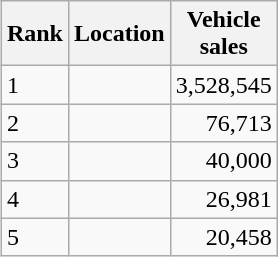<table class="wikitable" style="float:right;">
<tr>
<th>Rank</th>
<th>Location</th>
<th>Vehicle<br>sales</th>
</tr>
<tr>
<td>1</td>
<td></td>
<td align="right">3,528,545</td>
</tr>
<tr>
<td>2</td>
<td></td>
<td align="right">76,713</td>
</tr>
<tr>
<td>3</td>
<td></td>
<td align="right">40,000</td>
</tr>
<tr>
<td>4</td>
<td></td>
<td align="right">26,981</td>
</tr>
<tr>
<td>5</td>
<td></td>
<td align="right">20,458</td>
</tr>
</table>
